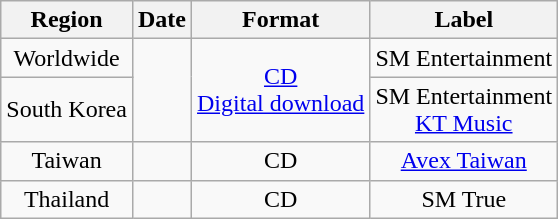<table class="wikitable">
<tr>
<th>Region</th>
<th>Date</th>
<th>Format</th>
<th>Label</th>
</tr>
<tr>
<td align="center">Worldwide</td>
<td rowspan="2" align="center"></td>
<td rowspan="2" align="center"><a href='#'>CD</a> <br> <a href='#'>Digital download</a></td>
<td align="center">SM Entertainment</td>
</tr>
<tr>
<td align="center">South Korea</td>
<td align="center">SM Entertainment <br> <a href='#'>KT Music</a></td>
</tr>
<tr>
<td align="center">Taiwan</td>
<td align="center"></td>
<td align="center">CD</td>
<td align="center"><a href='#'>Avex Taiwan</a></td>
</tr>
<tr>
<td align="center">Thailand</td>
<td align="center"></td>
<td align="center">CD</td>
<td align="center">SM True</td>
</tr>
</table>
